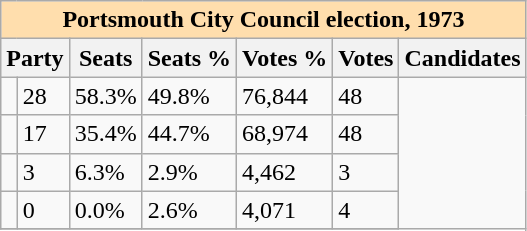<table class="wikitable">
<tr>
<th colspan="9" style="background:#ffdead;">Portsmouth City Council election, 1973</th>
</tr>
<tr>
<th colspan=2>Party</th>
<th>Seats</th>
<th>Seats %</th>
<th>Votes %</th>
<th>Votes</th>
<th>Candidates</th>
</tr>
<tr>
<td></td>
<td>28</td>
<td>58.3%</td>
<td>49.8%</td>
<td>76,844</td>
<td>48</td>
</tr>
<tr>
<td></td>
<td>17</td>
<td>35.4%</td>
<td>44.7%</td>
<td>68,974</td>
<td>48</td>
</tr>
<tr>
<td></td>
<td>3</td>
<td>6.3%</td>
<td>2.9%</td>
<td>4,462</td>
<td>3</td>
</tr>
<tr>
<td></td>
<td>0</td>
<td>0.0%</td>
<td>2.6%</td>
<td>4,071</td>
<td>4</td>
</tr>
<tr>
</tr>
</table>
